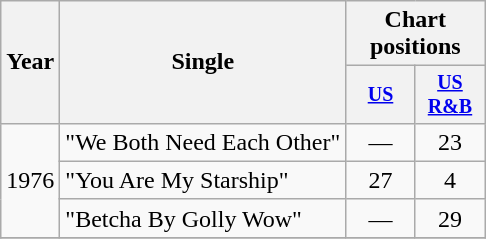<table class="wikitable" style="text-align:center;">
<tr>
<th rowspan="2">Year</th>
<th rowspan="2">Single</th>
<th colspan="2">Chart positions</th>
</tr>
<tr style="font-size:smaller;">
<th width="40"><a href='#'>US</a></th>
<th width="40"><a href='#'>US<br>R&B</a></th>
</tr>
<tr>
<td rowspan="3">1976</td>
<td align="left">"We Both Need Each Other"</td>
<td>—</td>
<td>23</td>
</tr>
<tr>
<td align="left">"You Are My Starship"</td>
<td>27</td>
<td>4</td>
</tr>
<tr>
<td align="left">"Betcha By Golly Wow"</td>
<td>—</td>
<td>29</td>
</tr>
<tr>
</tr>
</table>
